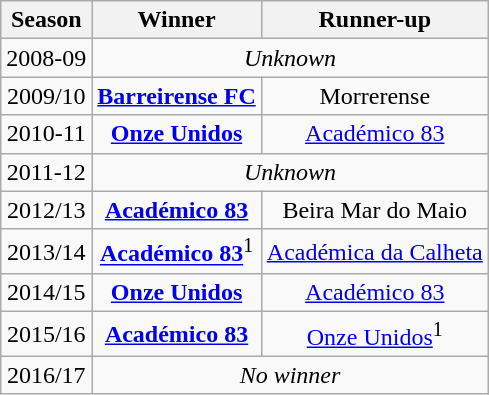<table class="wikitable" style="text-align: center; font-size:100%">
<tr>
<th>Season</th>
<th>Winner</th>
<th>Runner-up</th>
</tr>
<tr>
<td>2008-09</td>
<td colspan=2><em>Unknown</em></td>
</tr>
<tr>
<td>2009/10</td>
<td><strong><a href='#'>Barreirense FC</a></strong></td>
<td>Morrerense</td>
</tr>
<tr>
<td>2010-11</td>
<td><strong><a href='#'>Onze Unidos</a></strong></td>
<td><a href='#'>Académico 83</a></td>
</tr>
<tr>
<td>2011-12</td>
<td colspan=2><em>Unknown</em></td>
</tr>
<tr>
<td>2012/13</td>
<td><strong><a href='#'>Académico 83</a></strong></td>
<td>Beira Mar do Maio</td>
</tr>
<tr>
<td>2013/14</td>
<td><strong><a href='#'>Académico 83</a></strong><sup>1</sup></td>
<td><a href='#'>Académica da Calheta</a></td>
</tr>
<tr>
<td>2014/15</td>
<td><strong><a href='#'>Onze Unidos</a></strong></td>
<td><a href='#'>Académico 83</a></td>
</tr>
<tr>
<td>2015/16</td>
<td><strong><a href='#'>Académico 83</a></strong></td>
<td><a href='#'>Onze Unidos</a><sup>1</sup></td>
</tr>
<tr>
<td>2016/17</td>
<td colspan=2><em>No winner</em></td>
</tr>
</table>
